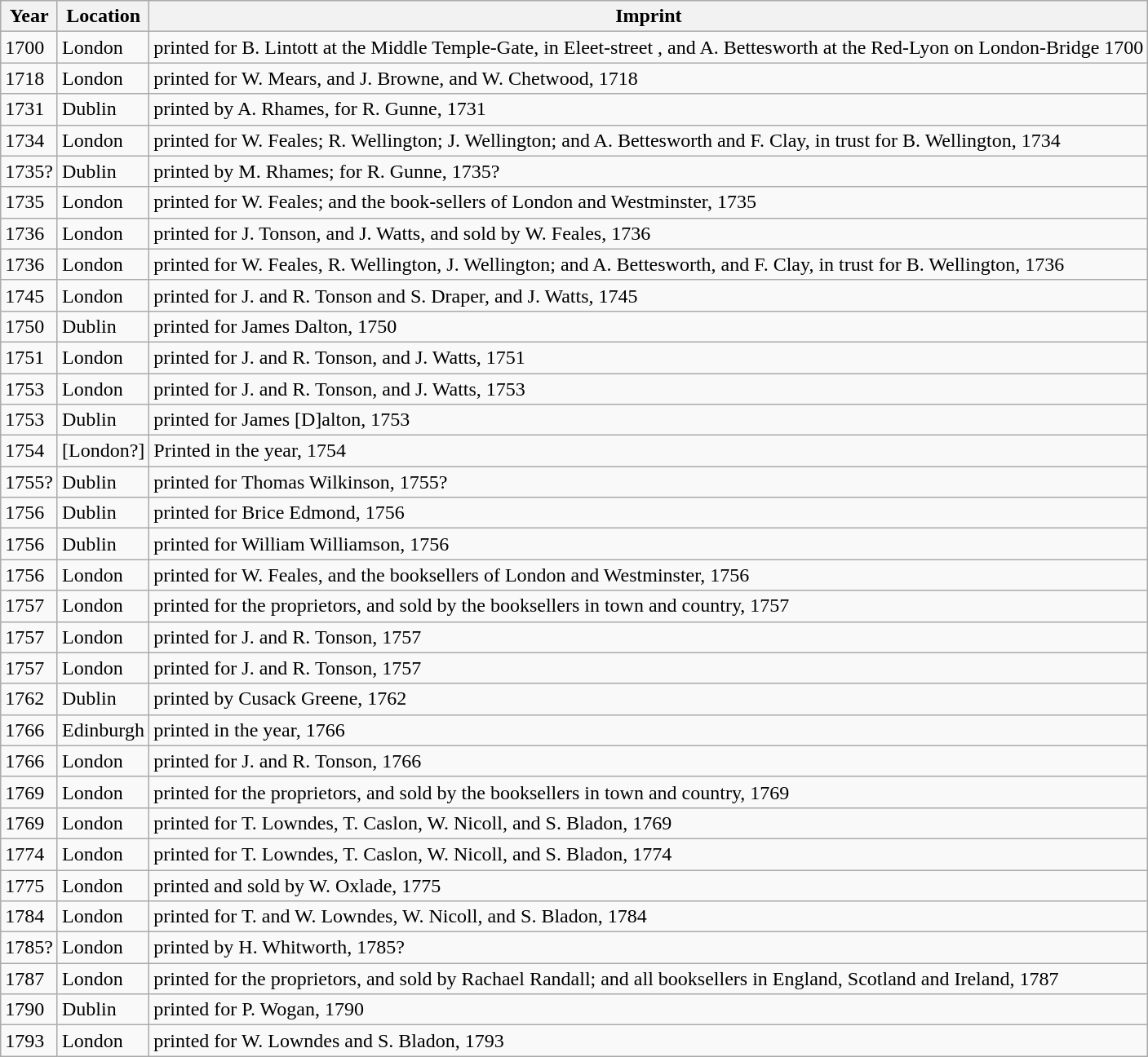<table class="wikitable sortable">
<tr>
<th scope="col">Year</th>
<th scope="col">Location</th>
<th scope="col" class="unsortable">Imprint</th>
</tr>
<tr>
<td>1700</td>
<td>London</td>
<td>printed for B. Lintott at the Middle Temple-Gate, in Eleet-street , and A. Bettesworth at the Red-Lyon on London-Bridge 1700</td>
</tr>
<tr>
<td>1718</td>
<td>London</td>
<td>printed for W. Mears, and J. Browne, and W. Chetwood, 1718</td>
</tr>
<tr>
<td>1731</td>
<td>Dublin</td>
<td>printed by A. Rhames, for R. Gunne, 1731</td>
</tr>
<tr>
<td>1734</td>
<td>London</td>
<td>printed for W. Feales; R. Wellington; J. Wellington; and A. Bettesworth and F. Clay, in trust for B. Wellington, 1734</td>
</tr>
<tr>
<td>1735?</td>
<td>Dublin</td>
<td>printed by M. Rhames; for R. Gunne, 1735?</td>
</tr>
<tr>
<td>1735</td>
<td>London</td>
<td>printed for W. Feales; and the book-sellers of London and Westminster, 1735</td>
</tr>
<tr>
<td>1736</td>
<td>London</td>
<td>printed for J. Tonson, and J. Watts, and sold by W. Feales, 1736</td>
</tr>
<tr>
<td>1736</td>
<td>London</td>
<td>printed for W. Feales, R. Wellington, J. Wellington; and A. Bettesworth, and F. Clay, in trust for B. Wellington, 1736</td>
</tr>
<tr>
<td>1745</td>
<td>London</td>
<td>printed for J. and R. Tonson and S. Draper, and J. Watts, 1745</td>
</tr>
<tr>
<td>1750</td>
<td>Dublin</td>
<td>printed for James Dalton, 1750</td>
</tr>
<tr>
<td>1751</td>
<td>London</td>
<td>printed for J. and R. Tonson, and J. Watts, 1751</td>
</tr>
<tr>
<td>1753</td>
<td>London</td>
<td>printed for J. and R. Tonson, and J. Watts, 1753</td>
</tr>
<tr>
<td>1753</td>
<td>Dublin</td>
<td>printed for James [D]alton, 1753</td>
</tr>
<tr>
<td>1754</td>
<td>[London?]</td>
<td>Printed in the year, 1754</td>
</tr>
<tr>
<td>1755?</td>
<td>Dublin</td>
<td>printed for Thomas Wilkinson, 1755?</td>
</tr>
<tr>
<td>1756</td>
<td>Dublin</td>
<td>printed for Brice Edmond, 1756</td>
</tr>
<tr>
<td>1756</td>
<td>Dublin</td>
<td>printed for William Williamson, 1756</td>
</tr>
<tr>
<td>1756</td>
<td>London</td>
<td>printed for W. Feales, and the booksellers of London and Westminster, 1756</td>
</tr>
<tr>
<td>1757</td>
<td>London</td>
<td>printed for the proprietors, and sold by the booksellers in town and country, 1757</td>
</tr>
<tr>
<td>1757</td>
<td>London</td>
<td>printed for J. and R. Tonson, 1757</td>
</tr>
<tr>
<td>1757</td>
<td>London</td>
<td>printed for J. and R. Tonson, 1757</td>
</tr>
<tr>
<td>1762</td>
<td>Dublin</td>
<td>printed by Cusack Greene, 1762</td>
</tr>
<tr>
<td>1766</td>
<td>Edinburgh</td>
<td>printed in the year, 1766</td>
</tr>
<tr>
<td>1766</td>
<td>London</td>
<td>printed for J. and R. Tonson, 1766</td>
</tr>
<tr>
<td>1769</td>
<td>London</td>
<td>printed for the proprietors, and sold by the booksellers in town and country, 1769</td>
</tr>
<tr>
<td>1769</td>
<td>London</td>
<td>printed for T. Lowndes, T. Caslon, W. Nicoll, and S. Bladon, 1769</td>
</tr>
<tr>
<td>1774</td>
<td>London</td>
<td>printed for T. Lowndes, T. Caslon, W. Nicoll, and S. Bladon, 1774</td>
</tr>
<tr>
<td>1775</td>
<td>London</td>
<td>printed and sold by W. Oxlade, 1775</td>
</tr>
<tr>
<td>1784</td>
<td>London</td>
<td>printed for T. and W. Lowndes, W. Nicoll, and S. Bladon, 1784</td>
</tr>
<tr>
<td>1785?</td>
<td>London</td>
<td>printed by H. Whitworth, 1785?</td>
</tr>
<tr>
<td>1787</td>
<td>London</td>
<td>printed for the proprietors, and sold by Rachael Randall; and all booksellers in England, Scotland and Ireland, 1787</td>
</tr>
<tr>
<td>1790</td>
<td>Dublin</td>
<td>printed for P. Wogan, 1790</td>
</tr>
<tr>
<td>1793</td>
<td>London</td>
<td>printed for W. Lowndes and S. Bladon, 1793</td>
</tr>
</table>
